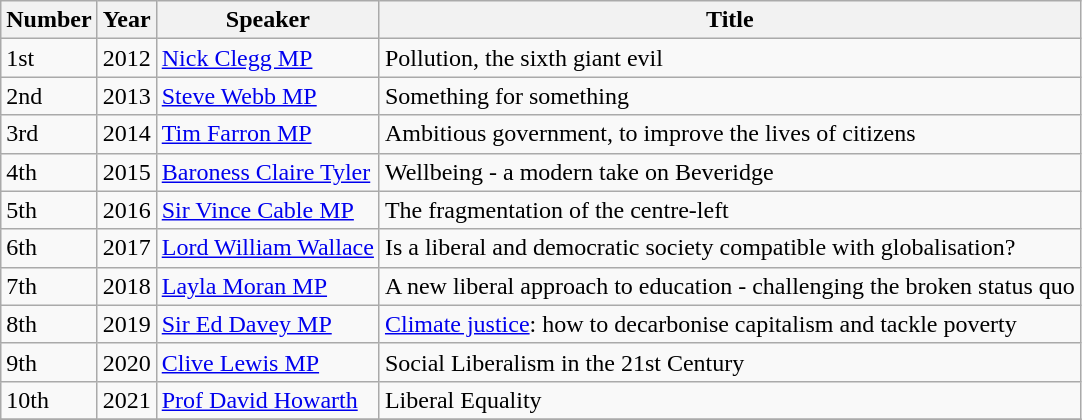<table class="wikitable sortable">
<tr>
<th class="unsortable">Number</th>
<th class="unsortable">Year</th>
<th class="unsortable">Speaker</th>
<th class="unsortable">Title</th>
</tr>
<tr align="center">
<td align="left">1st</td>
<td align="left">2012</td>
<td align="left"><a href='#'>Nick Clegg MP</a></td>
<td align="left">Pollution, the sixth giant evil</td>
</tr>
<tr align="center">
<td align="left">2nd</td>
<td align="left">2013</td>
<td align="left"><a href='#'>Steve Webb MP</a></td>
<td align="left">Something for something</td>
</tr>
<tr align="center">
<td align="left">3rd</td>
<td align="left">2014</td>
<td align="left"><a href='#'>Tim Farron MP</a></td>
<td align="left">Ambitious government, to improve the lives of citizens</td>
</tr>
<tr align="center">
<td align="left">4th</td>
<td align="left">2015</td>
<td align="left"><a href='#'>Baroness Claire Tyler</a></td>
<td align="left">Wellbeing - a modern take on Beveridge</td>
</tr>
<tr align="center">
<td align="left">5th</td>
<td align="left">2016</td>
<td align="left"><a href='#'>Sir Vince Cable MP</a></td>
<td align="left">The fragmentation of the centre-left</td>
</tr>
<tr align="center">
<td align="left">6th</td>
<td align="left">2017</td>
<td align="left"><a href='#'>Lord William Wallace</a></td>
<td align="left">Is a liberal and democratic society compatible with globalisation?</td>
</tr>
<tr align="center">
<td align="left">7th</td>
<td align="left">2018</td>
<td align="left"><a href='#'>Layla Moran MP</a></td>
<td align="left">A new liberal approach to education - challenging the broken status quo</td>
</tr>
<tr align="center">
<td align="left">8th</td>
<td align="left">2019</td>
<td align="left"><a href='#'>Sir Ed Davey MP</a></td>
<td align="left"><a href='#'>Climate justice</a>: how to decarbonise capitalism and tackle poverty</td>
</tr>
<tr align="center">
<td align="left">9th</td>
<td align="left">2020</td>
<td align="left"><a href='#'>Clive Lewis MP</a></td>
<td align="left">Social Liberalism in the 21st Century</td>
</tr>
<tr align="center">
<td align="left">10th</td>
<td align="left">2021</td>
<td align="left"><a href='#'>Prof David Howarth</a></td>
<td align="left">Liberal Equality</td>
</tr>
<tr align="center">
</tr>
</table>
